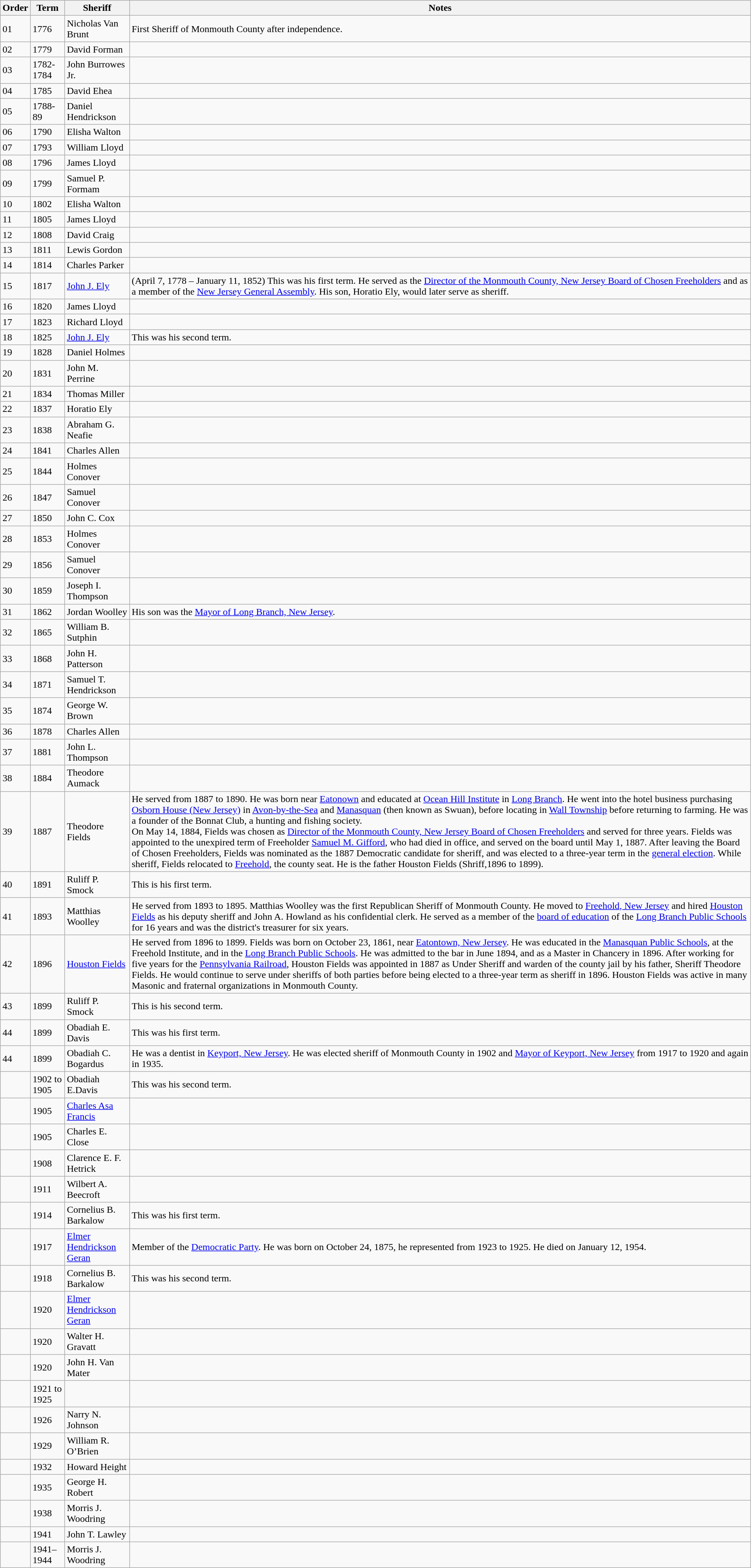<table class="wikitable sortable">
<tr>
<th>Order</th>
<th>Term</th>
<th>Sheriff</th>
<th>Notes</th>
</tr>
<tr>
<td>01</td>
<td>1776</td>
<td>Nicholas Van Brunt</td>
<td>First Sheriff of Monmouth County after independence.</td>
</tr>
<tr>
<td>02</td>
<td>1779</td>
<td>David Forman</td>
<td></td>
</tr>
<tr>
<td>03</td>
<td>1782-1784</td>
<td>John Burrowes Jr.</td>
<td></td>
</tr>
<tr>
<td>04</td>
<td>1785</td>
<td>David Ehea</td>
<td></td>
</tr>
<tr>
<td>05</td>
<td>1788-89</td>
<td>Daniel Hendrickson</td>
<td></td>
</tr>
<tr>
<td>06</td>
<td>1790</td>
<td>Elisha Walton</td>
<td></td>
</tr>
<tr>
<td>07</td>
<td>1793</td>
<td>William Lloyd</td>
<td></td>
</tr>
<tr>
<td>08</td>
<td>1796</td>
<td>James Lloyd</td>
<td></td>
</tr>
<tr>
<td>09</td>
<td>1799</td>
<td>Samuel P. Formam</td>
<td></td>
</tr>
<tr>
<td>10</td>
<td>1802</td>
<td>Elisha Walton</td>
<td></td>
</tr>
<tr>
<td>11</td>
<td>1805</td>
<td>James Lloyd</td>
<td></td>
</tr>
<tr>
<td>12</td>
<td>1808</td>
<td>David Craig</td>
<td></td>
</tr>
<tr>
<td>13</td>
<td>1811</td>
<td>Lewis Gordon</td>
<td></td>
</tr>
<tr>
<td>14</td>
<td>1814</td>
<td>Charles Parker</td>
<td></td>
</tr>
<tr>
<td>15</td>
<td>1817</td>
<td><a href='#'>John J. Ely</a></td>
<td>(April 7, 1778 – January 11, 1852) This was his first term. He served as the <a href='#'>Director of the Monmouth County, New Jersey Board of Chosen Freeholders</a> and as a member of the <a href='#'>New Jersey General Assembly</a>. His son, Horatio Ely, would later serve as sheriff.</td>
</tr>
<tr>
<td>16</td>
<td>1820</td>
<td>James Lloyd</td>
<td></td>
</tr>
<tr>
<td>17</td>
<td>1823</td>
<td>Richard Lloyd</td>
<td></td>
</tr>
<tr>
<td>18</td>
<td>1825</td>
<td><a href='#'>John J. Ely</a></td>
<td>This was his second term.</td>
</tr>
<tr>
<td>19</td>
<td>1828</td>
<td>Daniel Holmes</td>
<td></td>
</tr>
<tr>
<td>20</td>
<td>1831</td>
<td>John M. Perrine</td>
<td></td>
</tr>
<tr>
<td>21</td>
<td>1834</td>
<td>Thomas Miller</td>
<td></td>
</tr>
<tr>
<td>22</td>
<td>1837</td>
<td>Horatio Ely</td>
<td></td>
</tr>
<tr>
<td>23</td>
<td>1838</td>
<td>Abraham G. Neafie</td>
<td></td>
</tr>
<tr>
<td>24</td>
<td>1841</td>
<td>Charles Allen</td>
<td></td>
</tr>
<tr>
<td>25</td>
<td>1844</td>
<td>Holmes Conover</td>
<td></td>
</tr>
<tr>
<td>26</td>
<td>1847</td>
<td>Samuel Conover</td>
<td></td>
</tr>
<tr>
<td>27</td>
<td>1850</td>
<td>John C. Cox</td>
<td></td>
</tr>
<tr>
<td>28</td>
<td>1853</td>
<td>Holmes Conover</td>
<td></td>
</tr>
<tr>
<td>29</td>
<td>1856</td>
<td>Samuel Conover</td>
<td></td>
</tr>
<tr>
<td>30</td>
<td>1859</td>
<td>Joseph I. Thompson</td>
<td></td>
</tr>
<tr>
<td>31</td>
<td>1862</td>
<td>Jordan Woolley</td>
<td>His son was the <a href='#'>Mayor of Long Branch, New Jersey</a>.</td>
</tr>
<tr>
<td>32</td>
<td>1865</td>
<td>William B. Sutphin</td>
<td></td>
</tr>
<tr>
<td>33</td>
<td>1868</td>
<td>John H. Patterson</td>
<td></td>
</tr>
<tr>
<td>34</td>
<td>1871</td>
<td>Samuel T. Hendrickson</td>
<td></td>
</tr>
<tr>
<td>35</td>
<td>1874</td>
<td>George W. Brown</td>
<td></td>
</tr>
<tr>
<td>36</td>
<td>1878</td>
<td>Charles Allen</td>
<td></td>
</tr>
<tr>
<td>37</td>
<td>1881</td>
<td>John L. Thompson</td>
<td></td>
</tr>
<tr>
<td>38</td>
<td>1884</td>
<td>Theodore Aumack</td>
<td></td>
</tr>
<tr>
<td>39</td>
<td>1887</td>
<td>Theodore Fields</td>
<td>He served from 1887 to 1890. He was born near <a href='#'>Eatonown</a> and educated at <a href='#'>Ocean Hill Institute</a> in <a href='#'>Long Branch</a>. He went into the hotel business purchasing <a href='#'>Osborn House (New Jersey)</a> in <a href='#'>Avon-by-the-Sea</a> and <a href='#'>Manasquan</a> (then known as Swuan), before locating in <a href='#'>Wall Township</a> before returning to farming. He was a founder of the Bonnat Club, a hunting and fishing society.<br>On May 14, 1884, Fields was chosen as <a href='#'>Director of the Monmouth County, New Jersey Board of Chosen Freeholders</a> and served for three years. Fields was appointed to the unexpired term of Freeholder <a href='#'>Samuel M. Gifford</a>, who had died in office, and served on the board until May 1, 1887. After leaving the Board of Chosen Freeholders, Fields was nominated as the 1887 Democratic candidate for sheriff, and was elected to a three-year term in the <a href='#'>general election</a>. While sheriff, Fields relocated to <a href='#'>Freehold</a>, the county seat. He is the father Houston Fields (Shriff,1896 to 1899).</td>
</tr>
<tr>
<td>40</td>
<td>1891</td>
<td>Ruliff P. Smock</td>
<td>This is his first term.</td>
</tr>
<tr>
<td>41</td>
<td>1893</td>
<td>Matthias Woolley</td>
<td>He served from 1893 to 1895. Matthias Woolley was the first Republican Sheriff of Monmouth County. He moved to <a href='#'>Freehold, New Jersey</a> and hired <a href='#'>Houston Fields</a> as his deputy sheriff and John A. Howland as his confidential clerk. He served as a member of the <a href='#'>board of education</a> of the <a href='#'>Long Branch Public Schools</a> for 16 years and was the district's treasurer for six years.</td>
</tr>
<tr>
<td>42</td>
<td>1896</td>
<td><a href='#'>Houston Fields</a></td>
<td>He served from 1896 to 1899. Fields was born on October 23, 1861, near <a href='#'>Eatontown, New Jersey</a>. He was educated in the <a href='#'>Manasquan Public Schools</a>, at the Freehold Institute, and in the <a href='#'>Long Branch Public Schools</a>. He was admitted to the bar in June 1894, and as a Master in Chancery in 1896. After working for five years for the <a href='#'>Pennsylvania Railroad</a>, Houston Fields was appointed in 1887 as Under Sheriff and warden of the county jail by his father, Sheriff Theodore Fields. He would continue to serve under sheriffs of both parties before being elected to a three-year term as sheriff in 1896. Houston Fields was active in many Masonic and fraternal organizations in Monmouth County.</td>
</tr>
<tr>
<td>43</td>
<td>1899</td>
<td>Ruliff P. Smock</td>
<td>This is his second term.</td>
</tr>
<tr>
<td>44</td>
<td>1899</td>
<td>Obadiah E. Davis</td>
<td>This was his first term.</td>
</tr>
<tr>
<td>44</td>
<td>1899</td>
<td>Obadiah C. Bogardus</td>
<td>He was a dentist in <a href='#'>Keyport, New Jersey</a>. He was elected sheriff of Monmouth County in 1902 and <a href='#'>Mayor of Keyport, New Jersey</a> from 1917 to 1920 and again in 1935.</td>
</tr>
<tr>
<td></td>
<td>1902 to 1905</td>
<td>Obadiah E.Davis</td>
<td>This was his second term.</td>
</tr>
<tr>
<td></td>
<td>1905</td>
<td><a href='#'>Charles Asa Francis</a></td>
<td></td>
</tr>
<tr>
<td></td>
<td>1905</td>
<td>Charles E. Close</td>
<td></td>
</tr>
<tr>
<td></td>
<td>1908</td>
<td>Clarence E. F. Hetrick</td>
<td></td>
</tr>
<tr>
<td></td>
<td>1911</td>
<td>Wilbert A. Beecroft</td>
<td></td>
</tr>
<tr>
<td></td>
<td>1914</td>
<td>Cornelius B. Barkalow</td>
<td>This was his first term.</td>
</tr>
<tr>
<td></td>
<td>1917</td>
<td><a href='#'>Elmer Hendrickson Geran</a></td>
<td> Member of the <a href='#'>Democratic Party</a>. He was born on October 24, 1875, he represented  from 1923 to 1925. He died on January 12, 1954.</td>
</tr>
<tr>
<td></td>
<td>1918</td>
<td>Cornelius B. Barkalow</td>
<td>This was his second term.</td>
</tr>
<tr>
<td></td>
<td>1920</td>
<td><a href='#'>Elmer Hendrickson Geran</a></td>
<td></td>
</tr>
<tr>
<td></td>
<td>1920</td>
<td>Walter H. Gravatt</td>
<td></td>
</tr>
<tr>
<td></td>
<td>1920</td>
<td>John H. Van Mater</td>
<td></td>
</tr>
<tr>
<td></td>
<td>1921 to 1925</td>
<td></td>
<td></td>
</tr>
<tr>
<td></td>
<td>1926</td>
<td>Narry N. Johnson</td>
<td></td>
</tr>
<tr>
<td></td>
<td>1929</td>
<td>William R. O’Brien</td>
<td></td>
</tr>
<tr>
<td></td>
<td>1932</td>
<td>Howard Height</td>
<td></td>
</tr>
<tr>
<td></td>
<td>1935</td>
<td>George H. Robert</td>
<td></td>
</tr>
<tr>
<td></td>
<td>1938</td>
<td>Morris J. Woodring</td>
<td></td>
</tr>
<tr>
<td></td>
<td>1941</td>
<td>John T. Lawley</td>
<td></td>
</tr>
<tr>
<td></td>
<td>1941–1944</td>
<td>Morris J. Woodring</td>
<td></td>
</tr>
</table>
